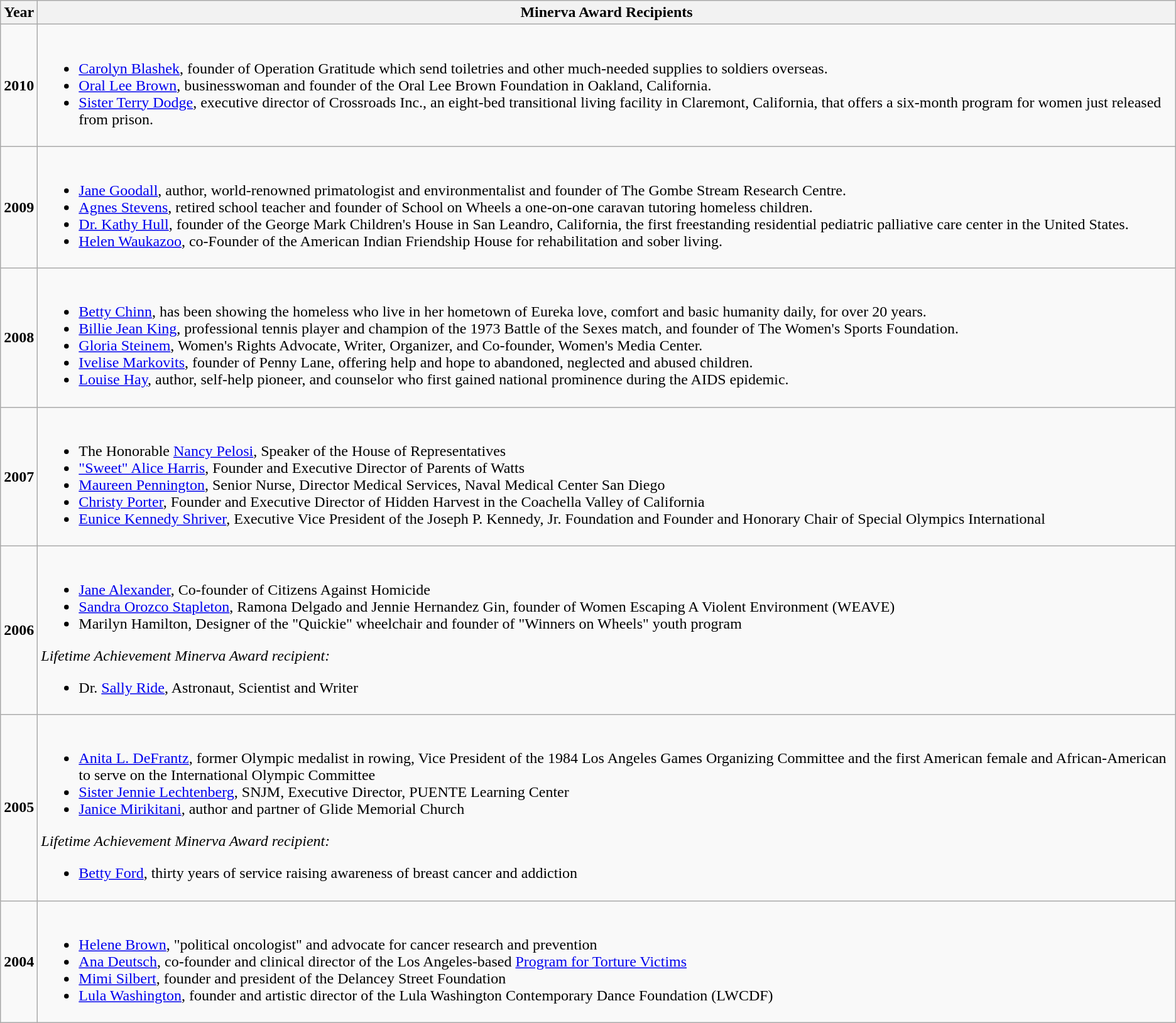<table class="wikitable">
<tr>
<th>Year</th>
<th>Minerva Award Recipients</th>
</tr>
<tr>
<td><strong>2010</strong></td>
<td><br><ul><li><a href='#'>Carolyn Blashek</a>, founder of Operation Gratitude which send toiletries and other much-needed supplies to soldiers overseas.</li><li><a href='#'>Oral Lee Brown</a>, businesswoman and founder of the Oral Lee Brown Foundation in Oakland, California.</li><li><a href='#'>Sister Terry Dodge</a>, executive director of Crossroads Inc., an eight-bed transitional living facility in Claremont, California, that offers a six-month program for women just released from prison.</li></ul></td>
</tr>
<tr>
<td><strong>2009</strong></td>
<td><br><ul><li><a href='#'>Jane Goodall</a>, author, world-renowned primatologist and environmentalist and founder of The Gombe Stream Research Centre.</li><li><a href='#'>Agnes Stevens</a>, retired school teacher and founder of School on Wheels a one-on-one caravan tutoring homeless children.</li><li><a href='#'>Dr. Kathy Hull</a>, founder of the George Mark Children's House in San Leandro, California, the first freestanding residential pediatric palliative care center in the United States.</li><li><a href='#'>Helen Waukazoo</a>, co-Founder of the American Indian Friendship House for rehabilitation and sober living.</li></ul></td>
</tr>
<tr>
<td><strong>2008</strong></td>
<td><br><ul><li><a href='#'>Betty Chinn</a>, has been showing the homeless who live in her hometown of Eureka love, comfort and basic humanity daily, for over 20 years.</li><li><a href='#'>Billie Jean King</a>, professional tennis player and champion of the 1973 Battle of the Sexes match, and founder of The Women's Sports Foundation.</li><li><a href='#'>Gloria Steinem</a>, Women's Rights Advocate, Writer, Organizer, and Co-founder, Women's Media Center.</li><li><a href='#'>Ivelise Markovits</a>, founder of Penny Lane, offering help and hope to abandoned, neglected and abused children.</li><li><a href='#'>Louise Hay</a>, author, self-help pioneer, and counselor who first gained national prominence during the AIDS epidemic.</li></ul></td>
</tr>
<tr>
<td><strong>2007</strong></td>
<td><br><ul><li>The Honorable <a href='#'>Nancy Pelosi</a>, Speaker of the House of Representatives</li><li><a href='#'>"Sweet" Alice Harris</a>, Founder and Executive Director of Parents of Watts</li><li><a href='#'>Maureen Pennington</a>, Senior Nurse, Director Medical Services, Naval Medical Center San Diego</li><li><a href='#'>Christy Porter</a>, Founder and Executive Director of Hidden Harvest in the Coachella Valley of California</li><li><a href='#'>Eunice Kennedy Shriver</a>, Executive Vice President of the Joseph P. Kennedy, Jr. Foundation and Founder and Honorary Chair of Special Olympics International</li></ul></td>
</tr>
<tr>
<td><strong>2006</strong></td>
<td><br><ul><li><a href='#'>Jane Alexander</a>, Co-founder of Citizens Against Homicide</li><li><a href='#'>Sandra Orozco Stapleton</a>, Ramona Delgado and Jennie Hernandez Gin, founder of Women Escaping A Violent Environment (WEAVE)</li><li>Marilyn Hamilton, Designer of the "Quickie" wheelchair and founder of "Winners on Wheels" youth program</li></ul><em>Lifetime Achievement Minerva Award recipient:</em><ul><li>Dr. <a href='#'>Sally Ride</a>, Astronaut, Scientist and Writer</li></ul></td>
</tr>
<tr>
<td><strong>2005</strong></td>
<td><br><ul><li><a href='#'>Anita L. DeFrantz</a>, former Olympic medalist in rowing, Vice President of the 1984 Los Angeles Games Organizing Committee and the first American female and African-American to serve on the International Olympic Committee</li><li><a href='#'>Sister Jennie Lechtenberg</a>, SNJM, Executive Director, PUENTE Learning Center</li><li><a href='#'>Janice Mirikitani</a>, author and partner of Glide Memorial Church</li></ul><em>Lifetime Achievement Minerva Award recipient:</em><ul><li><a href='#'>Betty Ford</a>, thirty years of service raising awareness of breast cancer and addiction</li></ul></td>
</tr>
<tr>
<td><strong>2004</strong></td>
<td><br><ul><li><a href='#'>Helene Brown</a>, "political oncologist" and advocate for cancer research and prevention</li><li><a href='#'>Ana Deutsch</a>, co-founder and clinical director of the Los Angeles-based <a href='#'>Program for Torture Victims</a></li><li><a href='#'>Mimi Silbert</a>, founder and president of the Delancey Street Foundation</li><li><a href='#'>Lula Washington</a>, founder and artistic director of the Lula Washington Contemporary Dance Foundation (LWCDF)</li></ul></td>
</tr>
</table>
